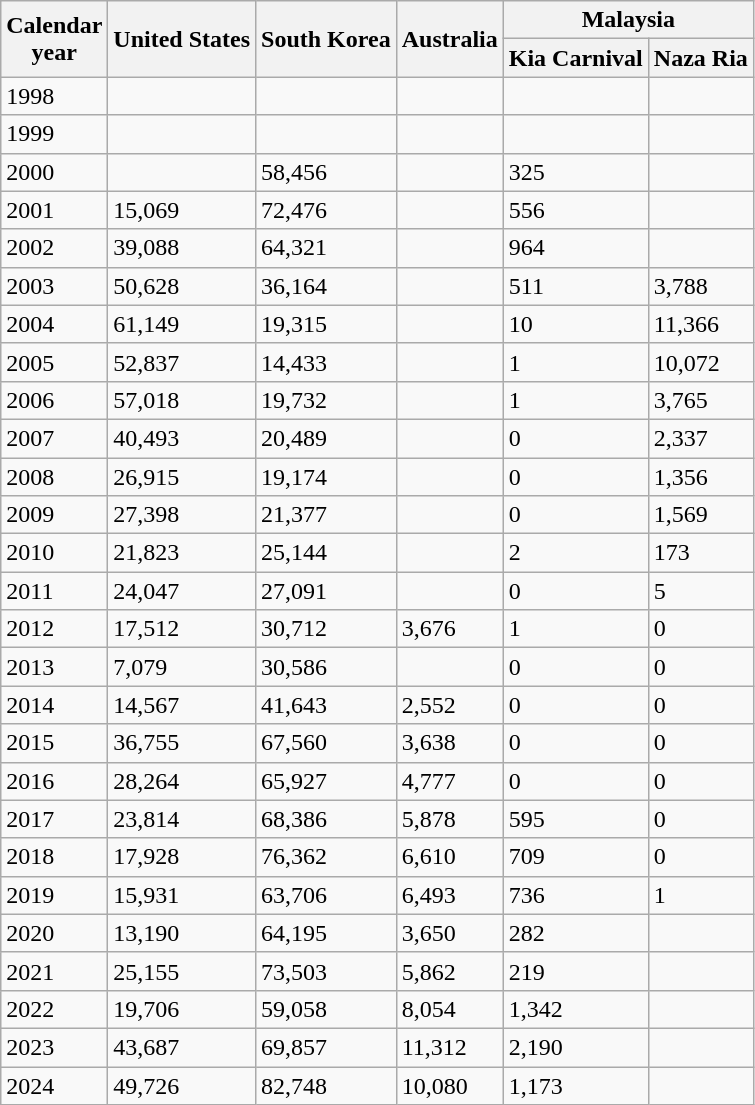<table class="wikitable">
<tr>
<th rowspan="2">Calendar<br>year</th>
<th rowspan="2">United States</th>
<th rowspan="2">South Korea</th>
<th rowspan="2">Australia</th>
<th colspan="2">Malaysia</th>
</tr>
<tr>
<th>Kia Carnival</th>
<th>Naza Ria</th>
</tr>
<tr>
<td>1998</td>
<td></td>
<td></td>
<td></td>
<td></td>
<td></td>
</tr>
<tr>
<td>1999</td>
<td></td>
<td></td>
<td></td>
<td></td>
<td></td>
</tr>
<tr>
<td>2000</td>
<td></td>
<td>58,456</td>
<td></td>
<td>325</td>
<td></td>
</tr>
<tr>
<td>2001</td>
<td>15,069</td>
<td>72,476</td>
<td></td>
<td>556</td>
<td></td>
</tr>
<tr>
<td>2002</td>
<td>39,088</td>
<td>64,321</td>
<td></td>
<td>964</td>
<td></td>
</tr>
<tr>
<td>2003</td>
<td>50,628</td>
<td>36,164</td>
<td></td>
<td>511</td>
<td>3,788</td>
</tr>
<tr>
<td>2004</td>
<td>61,149</td>
<td>19,315</td>
<td></td>
<td>10</td>
<td>11,366</td>
</tr>
<tr>
<td>2005</td>
<td>52,837</td>
<td>14,433</td>
<td></td>
<td>1</td>
<td>10,072</td>
</tr>
<tr>
<td>2006</td>
<td>57,018</td>
<td>19,732</td>
<td></td>
<td>1</td>
<td>3,765</td>
</tr>
<tr>
<td>2007</td>
<td>40,493</td>
<td>20,489</td>
<td></td>
<td>0</td>
<td>2,337</td>
</tr>
<tr>
<td>2008</td>
<td>26,915</td>
<td>19,174</td>
<td></td>
<td>0</td>
<td>1,356</td>
</tr>
<tr>
<td>2009</td>
<td>27,398</td>
<td>21,377</td>
<td></td>
<td>0</td>
<td>1,569</td>
</tr>
<tr>
<td>2010</td>
<td>21,823</td>
<td>25,144</td>
<td></td>
<td>2</td>
<td>173</td>
</tr>
<tr>
<td>2011</td>
<td>24,047</td>
<td>27,091</td>
<td></td>
<td>0</td>
<td>5</td>
</tr>
<tr>
<td>2012</td>
<td>17,512</td>
<td>30,712</td>
<td>3,676</td>
<td>1</td>
<td>0</td>
</tr>
<tr>
<td>2013</td>
<td>7,079</td>
<td>30,586</td>
<td></td>
<td>0</td>
<td>0</td>
</tr>
<tr>
<td>2014</td>
<td>14,567</td>
<td>41,643</td>
<td>2,552</td>
<td>0</td>
<td>0</td>
</tr>
<tr>
<td>2015</td>
<td>36,755</td>
<td>67,560</td>
<td>3,638</td>
<td>0</td>
<td>0</td>
</tr>
<tr>
<td>2016</td>
<td>28,264</td>
<td>65,927</td>
<td>4,777</td>
<td>0</td>
<td>0</td>
</tr>
<tr>
<td>2017</td>
<td>23,814</td>
<td>68,386</td>
<td>5,878</td>
<td>595</td>
<td>0</td>
</tr>
<tr>
<td>2018</td>
<td>17,928</td>
<td>76,362</td>
<td>6,610</td>
<td>709</td>
<td>0</td>
</tr>
<tr>
<td>2019</td>
<td>15,931</td>
<td>63,706</td>
<td>6,493</td>
<td>736</td>
<td>1</td>
</tr>
<tr>
<td>2020</td>
<td>13,190</td>
<td>64,195</td>
<td>3,650</td>
<td>282</td>
<td></td>
</tr>
<tr>
<td>2021</td>
<td>25,155</td>
<td>73,503</td>
<td>5,862</td>
<td>219</td>
<td></td>
</tr>
<tr>
<td>2022</td>
<td>19,706</td>
<td>59,058</td>
<td>8,054</td>
<td>1,342</td>
<td></td>
</tr>
<tr>
<td>2023</td>
<td>43,687</td>
<td>69,857</td>
<td>11,312</td>
<td>2,190</td>
<td></td>
</tr>
<tr>
<td>2024</td>
<td>49,726</td>
<td>82,748</td>
<td>10,080</td>
<td>1,173</td>
<td></td>
</tr>
</table>
